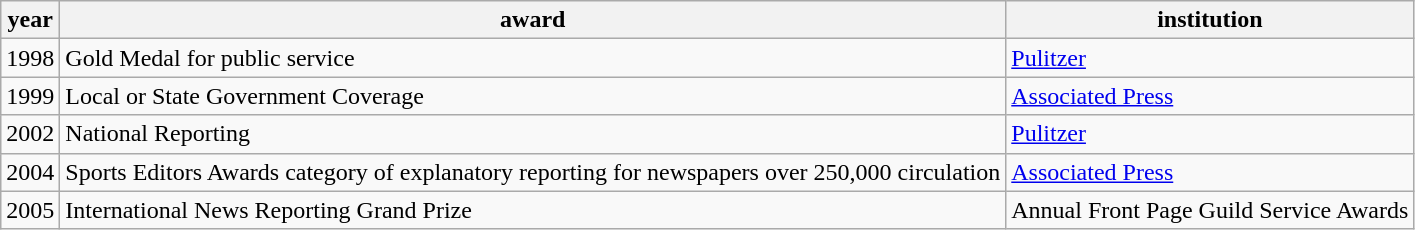<table class="wikitable">
<tr>
<th><strong>year</strong></th>
<th><strong>award</strong></th>
<th><strong>institution</strong></th>
</tr>
<tr>
<td>1998</td>
<td>Gold Medal for public service</td>
<td><a href='#'>Pulitzer</a></td>
</tr>
<tr>
<td>1999</td>
<td>Local or State Government Coverage</td>
<td><a href='#'>Associated Press</a></td>
</tr>
<tr>
<td>2002</td>
<td>National Reporting</td>
<td><a href='#'>Pulitzer</a></td>
</tr>
<tr>
<td>2004</td>
<td>Sports Editors Awards category of explanatory reporting for newspapers over 250,000 circulation</td>
<td><a href='#'>Associated Press</a></td>
</tr>
<tr>
<td>2005</td>
<td>International News Reporting Grand Prize</td>
<td>Annual Front Page Guild Service Awards</td>
</tr>
</table>
